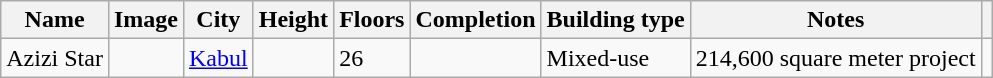<table class="wikitable plainrowheaders sortable" text-align:left;">
<tr>
<th>Name</th>
<th class="unsortable">Image</th>
<th>City</th>
<th>Height</th>
<th>Floors</th>
<th>Completion</th>
<th>Building type</th>
<th>Notes</th>
<th class="unsortable"></th>
</tr>
<tr>
<td>Azizi Star</td>
<td></td>
<td><a href='#'>Kabul</a></td>
<td></td>
<td>26</td>
<td></td>
<td>Mixed-use</td>
<td>214,600 square meter project</td>
<td></td>
</tr>
</table>
